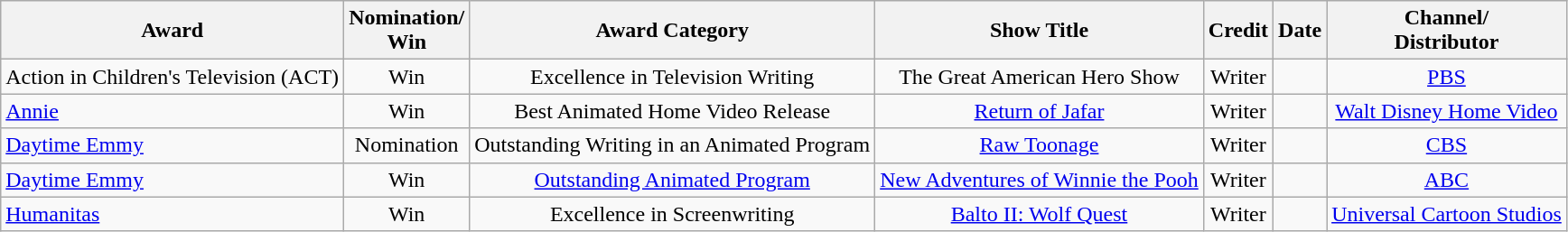<table class="sortable wikitable">
<tr>
<th>Award</th>
<th>Nomination/<br>Win</th>
<th>Award Category</th>
<th>Show Title</th>
<th>Credit</th>
<th>Date</th>
<th>Channel/ <br> Distributor</th>
</tr>
<tr>
<td>Action in Children's Television (ACT)</td>
<td style="text-align:center;">Win</td>
<td style="text-align:center;">Excellence in Television Writing</td>
<td style="text-align:center;">The Great American Hero Show</td>
<td style="text-align:center;">Writer</td>
<td></td>
<td style="text-align:center;"><a href='#'>PBS</a></td>
</tr>
<tr>
<td><a href='#'>Annie</a></td>
<td style="text-align:center;">Win</td>
<td style="text-align:center;">Best Animated Home Video Release</td>
<td style="text-align:center;"><a href='#'>Return of Jafar</a></td>
<td style="text-align:center;">Writer</td>
<td></td>
<td style="text-align:center;"><a href='#'>Walt Disney Home Video</a></td>
</tr>
<tr>
<td><a href='#'>Daytime Emmy</a></td>
<td style="text-align:center;">Nomination</td>
<td style="text-align:center;">Outstanding Writing in an Animated Program</td>
<td style="text-align:center;"><a href='#'>Raw Toonage</a></td>
<td style="text-align:center;">Writer</td>
<td></td>
<td style="text-align:center;"><a href='#'>CBS</a></td>
</tr>
<tr>
<td><a href='#'>Daytime Emmy</a></td>
<td style="text-align:center;">Win</td>
<td style="text-align:center;"><a href='#'>Outstanding Animated Program</a></td>
<td style="text-align:center;"><a href='#'>New Adventures of Winnie the Pooh</a></td>
<td style="text-align:center;">Writer</td>
<td></td>
<td style="text-align:center;"><a href='#'>ABC</a></td>
</tr>
<tr>
<td><a href='#'>Humanitas</a></td>
<td style="text-align:center;">Win</td>
<td style="text-align:center;">Excellence in Screenwriting</td>
<td style="text-align:center;"><a href='#'>Balto II: Wolf Quest</a></td>
<td style="text-align:center;">Writer</td>
<td></td>
<td style="text-align:center;"><a href='#'>Universal Cartoon Studios</a></td>
</tr>
</table>
